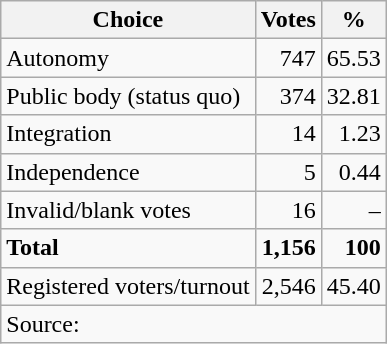<table class=wikitable style=text-align:right>
<tr>
<th>Choice</th>
<th>Votes</th>
<th>%</th>
</tr>
<tr>
<td align=left>Autonomy</td>
<td>747</td>
<td>65.53</td>
</tr>
<tr>
<td align=left>Public body (status quo)</td>
<td>374</td>
<td>32.81</td>
</tr>
<tr>
<td align=left>Integration</td>
<td>14</td>
<td>1.23</td>
</tr>
<tr>
<td align=left>Independence</td>
<td>5</td>
<td>0.44</td>
</tr>
<tr>
<td align=left>Invalid/blank votes</td>
<td>16</td>
<td>–</td>
</tr>
<tr>
<td align=left><strong>Total</strong></td>
<td><strong>1,156</strong></td>
<td><strong>100</strong></td>
</tr>
<tr>
<td align=left>Registered voters/turnout</td>
<td>2,546</td>
<td>45.40</td>
</tr>
<tr>
<td align=left colspan=3>Source: </td>
</tr>
</table>
